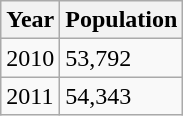<table class="wikitable">
<tr>
<th>Year</th>
<th>Population</th>
</tr>
<tr>
<td>2010</td>
<td>53,792</td>
</tr>
<tr>
<td>2011</td>
<td>54,343</td>
</tr>
</table>
